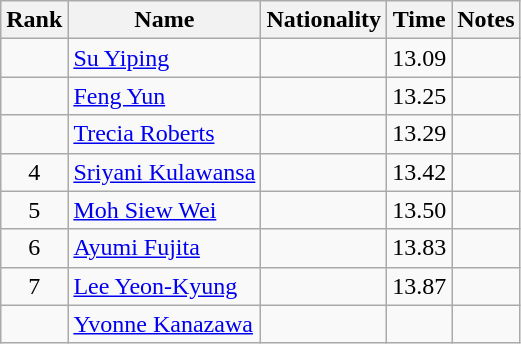<table class="wikitable sortable" style="text-align:center">
<tr>
<th>Rank</th>
<th>Name</th>
<th>Nationality</th>
<th>Time</th>
<th>Notes</th>
</tr>
<tr>
<td></td>
<td align=left><a href='#'>Su Yiping</a></td>
<td align=left></td>
<td>13.09</td>
<td></td>
</tr>
<tr>
<td></td>
<td align=left><a href='#'>Feng Yun</a></td>
<td align=left></td>
<td>13.25</td>
<td></td>
</tr>
<tr>
<td></td>
<td align=left><a href='#'>Trecia Roberts</a></td>
<td align=left></td>
<td>13.29</td>
<td></td>
</tr>
<tr>
<td>4</td>
<td align=left><a href='#'>Sriyani Kulawansa</a></td>
<td align=left></td>
<td>13.42</td>
<td></td>
</tr>
<tr>
<td>5</td>
<td align=left><a href='#'>Moh Siew Wei</a></td>
<td align=left></td>
<td>13.50</td>
<td></td>
</tr>
<tr>
<td>6</td>
<td align=left><a href='#'>Ayumi Fujita</a></td>
<td align=left></td>
<td>13.83</td>
<td></td>
</tr>
<tr>
<td>7</td>
<td align=left><a href='#'>Lee Yeon-Kyung</a></td>
<td align=left></td>
<td>13.87</td>
<td></td>
</tr>
<tr>
<td></td>
<td align=left><a href='#'>Yvonne Kanazawa</a></td>
<td align=left></td>
<td></td>
<td></td>
</tr>
</table>
